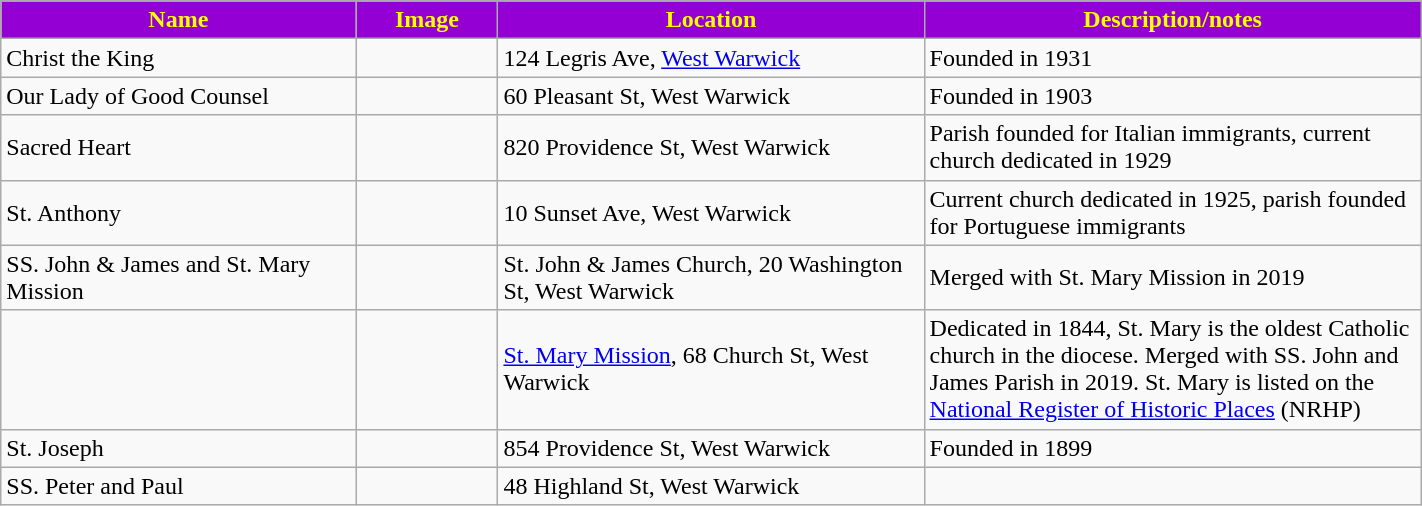<table class="wikitable sortable" style="width:75%">
<tr>
<th style="background:darkviolet; color:yellow;" width="25%"><strong>Name</strong></th>
<th style="background:darkviolet; color:yellow;" width="10%"><strong>Image</strong></th>
<th style="background:darkviolet; color:yellow;" width="30%"><strong>Location</strong></th>
<th style="background:darkviolet; color:yellow;" width="35%"><strong>Description/notes</strong></th>
</tr>
<tr>
<td>Christ the King</td>
<td></td>
<td>124 Legris Ave, <a href='#'>West Warwick</a></td>
<td>Founded in 1931</td>
</tr>
<tr>
<td>Our Lady of Good Counsel</td>
<td></td>
<td>60 Pleasant St, West Warwick</td>
<td>Founded in 1903</td>
</tr>
<tr>
<td>Sacred Heart</td>
<td></td>
<td>820 Providence St, West Warwick</td>
<td>Parish founded for Italian immigrants, current church dedicated in 1929</td>
</tr>
<tr>
<td>St. Anthony</td>
<td></td>
<td>10 Sunset Ave, West Warwick</td>
<td>Current church dedicated in 1925, parish founded for Portuguese immigrants</td>
</tr>
<tr>
<td>SS. John & James and St. Mary Mission</td>
<td></td>
<td>St. John & James Church, 20 Washington St, West Warwick</td>
<td>Merged with St. Mary Mission in 2019</td>
</tr>
<tr>
<td></td>
<td></td>
<td><a href='#'>St. Mary Mission</a>, 68 Church St, West Warwick</td>
<td>Dedicated in 1844, St. Mary is the oldest Catholic church in the diocese. Merged with SS. John and James Parish in 2019.  St. Mary is listed on the <a href='#'>National Register of Historic Places</a> (NRHP)</td>
</tr>
<tr>
<td>St. Joseph</td>
<td></td>
<td>854 Providence St, West Warwick</td>
<td>Founded in 1899</td>
</tr>
<tr>
<td>SS. Peter and Paul</td>
<td></td>
<td>48 Highland St, West Warwick</td>
<td></td>
</tr>
</table>
